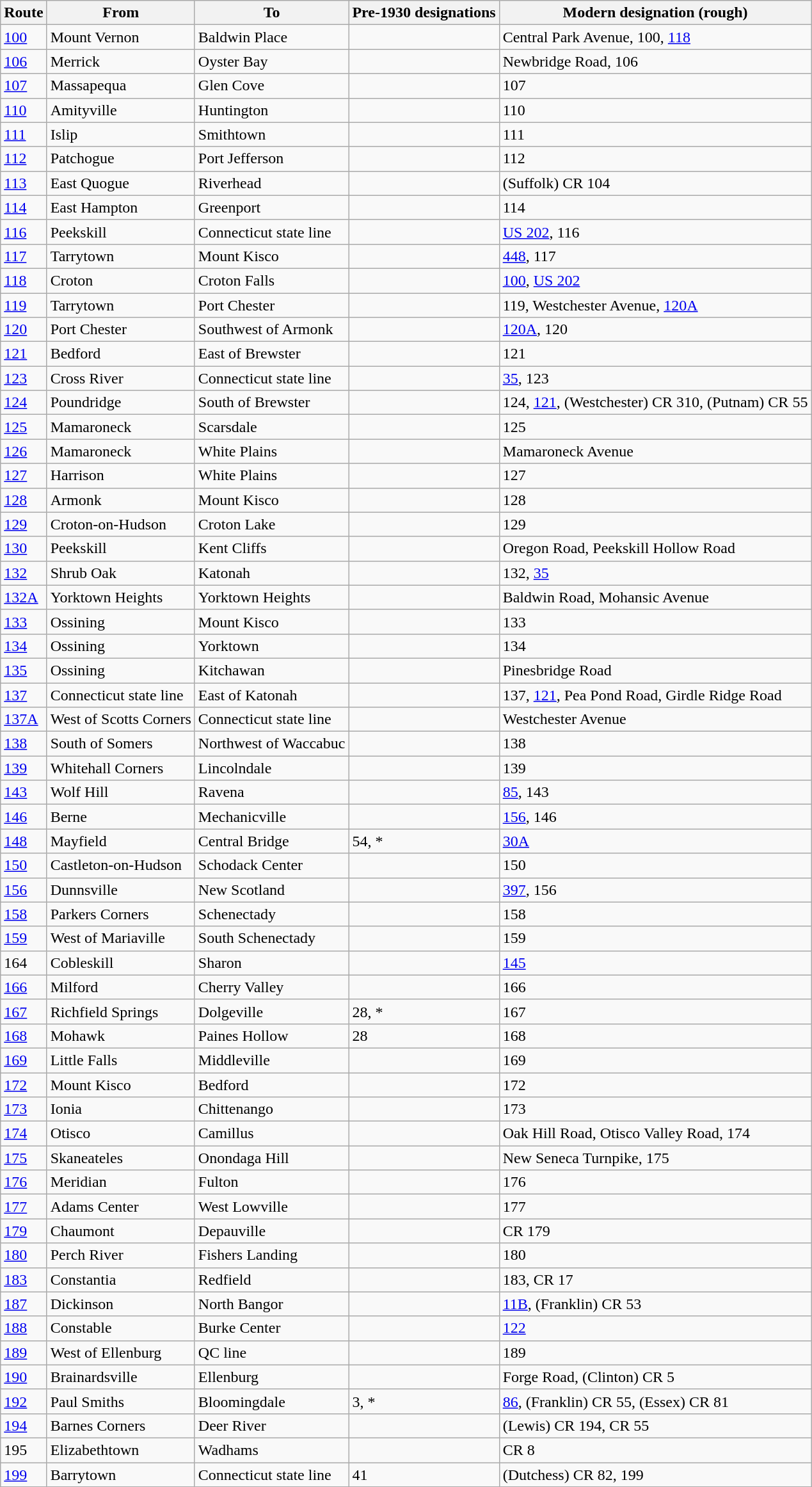<table class=wikitable>
<tr>
<th>Route</th>
<th>From</th>
<th>To</th>
<th>Pre-1930 designations</th>
<th>Modern designation (rough)</th>
</tr>
<tr>
<td><a href='#'>100</a></td>
<td>Mount Vernon</td>
<td>Baldwin Place</td>
<td></td>
<td>Central Park Avenue, 100, <a href='#'>118</a></td>
</tr>
<tr>
<td><a href='#'>106</a></td>
<td>Merrick</td>
<td>Oyster Bay</td>
<td></td>
<td>Newbridge Road, 106</td>
</tr>
<tr>
<td><a href='#'>107</a></td>
<td>Massapequa</td>
<td>Glen Cove</td>
<td></td>
<td>107</td>
</tr>
<tr>
<td><a href='#'>110</a></td>
<td>Amityville</td>
<td>Huntington</td>
<td></td>
<td>110</td>
</tr>
<tr>
<td><a href='#'>111</a></td>
<td>Islip</td>
<td>Smithtown</td>
<td></td>
<td>111</td>
</tr>
<tr>
<td><a href='#'>112</a></td>
<td>Patchogue</td>
<td>Port Jefferson</td>
<td></td>
<td>112</td>
</tr>
<tr>
<td><a href='#'>113</a></td>
<td>East Quogue</td>
<td>Riverhead</td>
<td></td>
<td>(Suffolk) CR 104</td>
</tr>
<tr>
<td><a href='#'>114</a></td>
<td>East Hampton</td>
<td>Greenport</td>
<td></td>
<td>114</td>
</tr>
<tr>
<td><a href='#'>116</a></td>
<td>Peekskill</td>
<td>Connecticut state line</td>
<td></td>
<td><a href='#'>US 202</a>, 116</td>
</tr>
<tr>
<td><a href='#'>117</a></td>
<td>Tarrytown</td>
<td>Mount Kisco</td>
<td></td>
<td><a href='#'>448</a>, 117</td>
</tr>
<tr>
<td><a href='#'>118</a></td>
<td>Croton</td>
<td>Croton Falls</td>
<td></td>
<td><a href='#'>100</a>, <a href='#'>US 202</a></td>
</tr>
<tr>
<td><a href='#'>119</a></td>
<td>Tarrytown</td>
<td>Port Chester</td>
<td></td>
<td>119, Westchester Avenue, <a href='#'>120A</a></td>
</tr>
<tr>
<td><a href='#'>120</a></td>
<td>Port Chester</td>
<td>Southwest of Armonk</td>
<td></td>
<td><a href='#'>120A</a>, 120</td>
</tr>
<tr>
<td><a href='#'>121</a></td>
<td>Bedford</td>
<td>East of Brewster</td>
<td></td>
<td>121</td>
</tr>
<tr>
<td><a href='#'>123</a></td>
<td>Cross River</td>
<td>Connecticut state line</td>
<td></td>
<td><a href='#'>35</a>, 123</td>
</tr>
<tr>
<td><a href='#'>124</a></td>
<td>Poundridge</td>
<td>South of Brewster</td>
<td></td>
<td>124, <a href='#'>121</a>, (Westchester) CR 310, (Putnam) CR 55</td>
</tr>
<tr>
<td><a href='#'>125</a></td>
<td>Mamaroneck</td>
<td>Scarsdale</td>
<td></td>
<td>125</td>
</tr>
<tr>
<td><a href='#'>126</a></td>
<td>Mamaroneck</td>
<td>White Plains</td>
<td></td>
<td>Mamaroneck Avenue</td>
</tr>
<tr>
<td><a href='#'>127</a></td>
<td>Harrison</td>
<td>White Plains</td>
<td></td>
<td>127</td>
</tr>
<tr>
<td><a href='#'>128</a></td>
<td>Armonk</td>
<td>Mount Kisco</td>
<td></td>
<td>128</td>
</tr>
<tr>
<td><a href='#'>129</a></td>
<td>Croton-on-Hudson</td>
<td>Croton Lake</td>
<td></td>
<td>129</td>
</tr>
<tr>
<td><a href='#'>130</a></td>
<td>Peekskill</td>
<td>Kent Cliffs</td>
<td></td>
<td>Oregon Road, Peekskill Hollow Road</td>
</tr>
<tr>
<td><a href='#'>132</a></td>
<td>Shrub Oak</td>
<td>Katonah</td>
<td></td>
<td>132, <a href='#'>35</a></td>
</tr>
<tr>
<td><a href='#'>132A</a></td>
<td>Yorktown Heights</td>
<td>Yorktown Heights</td>
<td></td>
<td>Baldwin Road, Mohansic Avenue</td>
</tr>
<tr>
<td><a href='#'>133</a></td>
<td>Ossining</td>
<td>Mount Kisco</td>
<td></td>
<td>133</td>
</tr>
<tr>
<td><a href='#'>134</a></td>
<td>Ossining</td>
<td>Yorktown</td>
<td></td>
<td>134</td>
</tr>
<tr>
<td><a href='#'>135</a></td>
<td>Ossining</td>
<td>Kitchawan</td>
<td></td>
<td>Pinesbridge Road</td>
</tr>
<tr>
<td><a href='#'>137</a></td>
<td>Connecticut state line</td>
<td>East of Katonah</td>
<td></td>
<td>137, <a href='#'>121</a>, Pea Pond Road, Girdle Ridge Road</td>
</tr>
<tr>
<td><a href='#'>137A</a></td>
<td>West of Scotts Corners</td>
<td>Connecticut state line</td>
<td></td>
<td>Westchester Avenue</td>
</tr>
<tr>
<td><a href='#'>138</a></td>
<td>South of Somers</td>
<td>Northwest of Waccabuc</td>
<td></td>
<td>138</td>
</tr>
<tr>
<td><a href='#'>139</a></td>
<td>Whitehall Corners</td>
<td>Lincolndale</td>
<td></td>
<td>139</td>
</tr>
<tr>
<td><a href='#'>143</a></td>
<td>Wolf Hill</td>
<td>Ravena</td>
<td></td>
<td><a href='#'>85</a>, 143</td>
</tr>
<tr>
<td><a href='#'>146</a></td>
<td>Berne</td>
<td>Mechanicville</td>
<td></td>
<td><a href='#'>156</a>, 146</td>
</tr>
<tr>
<td><a href='#'>148</a></td>
<td>Mayfield</td>
<td>Central Bridge</td>
<td>54, *</td>
<td><a href='#'>30A</a></td>
</tr>
<tr>
<td><a href='#'>150</a></td>
<td>Castleton-on-Hudson</td>
<td>Schodack Center</td>
<td></td>
<td>150</td>
</tr>
<tr>
<td><a href='#'>156</a></td>
<td>Dunnsville</td>
<td>New Scotland</td>
<td></td>
<td><a href='#'>397</a>, 156</td>
</tr>
<tr>
<td><a href='#'>158</a></td>
<td>Parkers Corners</td>
<td>Schenectady</td>
<td></td>
<td>158</td>
</tr>
<tr>
<td><a href='#'>159</a></td>
<td>West of Mariaville</td>
<td>South Schenectady</td>
<td></td>
<td>159</td>
</tr>
<tr>
<td>164</td>
<td>Cobleskill</td>
<td>Sharon</td>
<td></td>
<td><a href='#'>145</a></td>
</tr>
<tr>
<td><a href='#'>166</a></td>
<td>Milford</td>
<td>Cherry Valley</td>
<td></td>
<td>166</td>
</tr>
<tr>
<td><a href='#'>167</a></td>
<td>Richfield Springs</td>
<td>Dolgeville</td>
<td>28, *</td>
<td>167</td>
</tr>
<tr>
<td><a href='#'>168</a></td>
<td>Mohawk</td>
<td>Paines Hollow</td>
<td>28</td>
<td>168</td>
</tr>
<tr>
<td><a href='#'>169</a></td>
<td>Little Falls</td>
<td>Middleville</td>
<td></td>
<td>169</td>
</tr>
<tr>
<td><a href='#'>172</a></td>
<td>Mount Kisco</td>
<td>Bedford</td>
<td></td>
<td>172</td>
</tr>
<tr>
<td><a href='#'>173</a></td>
<td>Ionia</td>
<td>Chittenango</td>
<td></td>
<td>173</td>
</tr>
<tr>
<td><a href='#'>174</a></td>
<td>Otisco</td>
<td>Camillus</td>
<td></td>
<td>Oak Hill Road, Otisco Valley Road, 174</td>
</tr>
<tr>
<td><a href='#'>175</a></td>
<td>Skaneateles</td>
<td>Onondaga Hill</td>
<td></td>
<td>New Seneca Turnpike, 175</td>
</tr>
<tr>
<td><a href='#'>176</a></td>
<td>Meridian</td>
<td>Fulton</td>
<td></td>
<td>176</td>
</tr>
<tr>
<td><a href='#'>177</a></td>
<td>Adams Center</td>
<td>West Lowville</td>
<td></td>
<td>177</td>
</tr>
<tr>
<td><a href='#'>179</a></td>
<td>Chaumont</td>
<td>Depauville</td>
<td></td>
<td>CR 179</td>
</tr>
<tr>
<td><a href='#'>180</a></td>
<td>Perch River</td>
<td>Fishers Landing</td>
<td></td>
<td>180</td>
</tr>
<tr>
<td><a href='#'>183</a></td>
<td>Constantia</td>
<td>Redfield</td>
<td></td>
<td>183, CR 17</td>
</tr>
<tr>
<td><a href='#'>187</a></td>
<td>Dickinson</td>
<td>North Bangor</td>
<td></td>
<td><a href='#'>11B</a>, (Franklin) CR 53</td>
</tr>
<tr>
<td><a href='#'>188</a></td>
<td>Constable</td>
<td>Burke Center</td>
<td></td>
<td><a href='#'>122</a></td>
</tr>
<tr>
<td><a href='#'>189</a></td>
<td>West of Ellenburg</td>
<td>QC line</td>
<td></td>
<td>189</td>
</tr>
<tr>
<td><a href='#'>190</a></td>
<td>Brainardsville</td>
<td>Ellenburg</td>
<td></td>
<td>Forge Road, (Clinton) CR 5</td>
</tr>
<tr>
<td><a href='#'>192</a></td>
<td>Paul Smiths</td>
<td>Bloomingdale</td>
<td>3, *</td>
<td><a href='#'>86</a>, (Franklin) CR 55, (Essex) CR 81</td>
</tr>
<tr>
<td><a href='#'>194</a></td>
<td>Barnes Corners</td>
<td>Deer River</td>
<td></td>
<td>(Lewis) CR 194, CR 55</td>
</tr>
<tr>
<td>195</td>
<td>Elizabethtown</td>
<td>Wadhams</td>
<td></td>
<td>CR 8</td>
</tr>
<tr>
<td><a href='#'>199</a></td>
<td>Barrytown</td>
<td>Connecticut state line</td>
<td>41</td>
<td>(Dutchess) CR 82, 199</td>
</tr>
</table>
